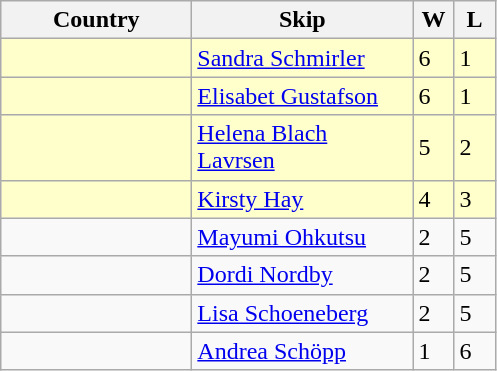<table class="wikitable">
<tr>
<th bgcolor="#efefef" width="120">Country</th>
<th bgcolor="#efefef" width="140">Skip</th>
<th bgcolor="#efefef" width="20">W</th>
<th bgcolor="#efefef" width="20">L</th>
</tr>
<tr bgcolor="#ffffcc">
<td></td>
<td><a href='#'>Sandra Schmirler</a></td>
<td>6</td>
<td>1</td>
</tr>
<tr bgcolor="#ffffcc">
<td></td>
<td><a href='#'>Elisabet Gustafson</a></td>
<td>6</td>
<td>1</td>
</tr>
<tr bgcolor="#ffffcc">
<td></td>
<td><a href='#'>Helena Blach Lavrsen</a></td>
<td>5</td>
<td>2</td>
</tr>
<tr bgcolor="#ffffcc">
<td></td>
<td><a href='#'>Kirsty Hay</a></td>
<td>4</td>
<td>3</td>
</tr>
<tr>
<td></td>
<td><a href='#'>Mayumi Ohkutsu</a></td>
<td>2</td>
<td>5</td>
</tr>
<tr>
<td></td>
<td><a href='#'>Dordi Nordby</a></td>
<td>2</td>
<td>5</td>
</tr>
<tr>
<td></td>
<td><a href='#'>Lisa Schoeneberg</a></td>
<td>2</td>
<td>5</td>
</tr>
<tr>
<td></td>
<td><a href='#'>Andrea Schöpp</a></td>
<td>1</td>
<td>6</td>
</tr>
</table>
